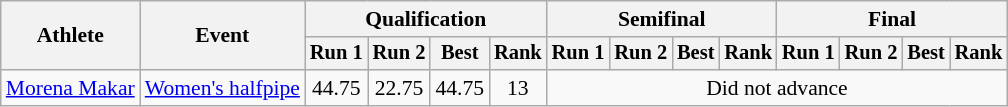<table class="wikitable" style="font-size:90%">
<tr>
<th rowspan="2">Athlete</th>
<th rowspan="2">Event</th>
<th colspan="4">Qualification</th>
<th colspan="4">Semifinal</th>
<th colspan="4">Final</th>
</tr>
<tr style="font-size:95%">
<th>Run 1</th>
<th>Run 2</th>
<th>Best</th>
<th>Rank</th>
<th>Run 1</th>
<th>Run 2</th>
<th>Best</th>
<th>Rank</th>
<th>Run 1</th>
<th>Run 2</th>
<th>Best</th>
<th>Rank</th>
</tr>
<tr align=center>
<td align=left><a href='#'>Morena Makar</a></td>
<td align=left><a href='#'>Women's halfpipe</a></td>
<td>44.75</td>
<td>22.75</td>
<td>44.75</td>
<td>13</td>
<td colspan=8>Did not advance</td>
</tr>
</table>
